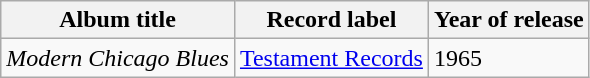<table class="wikitable sortable">
<tr>
<th>Album title</th>
<th>Record label</th>
<th>Year of release</th>
</tr>
<tr>
<td><em>Modern Chicago Blues</em></td>
<td><a href='#'>Testament Records</a></td>
<td>1965</td>
</tr>
</table>
